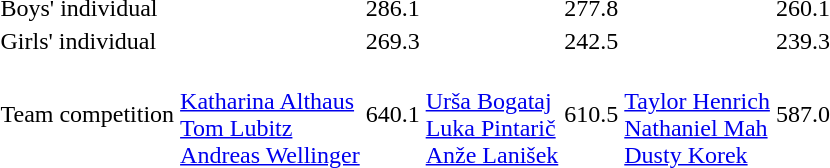<table>
<tr>
<td>Boys' individual <br></td>
<td></td>
<td>286.1</td>
<td></td>
<td>277.8</td>
<td></td>
<td>260.1</td>
</tr>
<tr>
<td>Girls' individual <br></td>
<td></td>
<td>269.3</td>
<td></td>
<td>242.5</td>
<td></td>
<td>239.3</td>
</tr>
<tr>
<td>Team competition <br></td>
<td><br><a href='#'>Katharina Althaus</a><br><a href='#'>Tom Lubitz</a><br><a href='#'>Andreas Wellinger</a></td>
<td>640.1</td>
<td><br><a href='#'>Urša Bogataj</a><br><a href='#'>Luka Pintarič</a><br><a href='#'>Anže Lanišek</a></td>
<td>610.5</td>
<td><br><a href='#'>Taylor Henrich</a><br><a href='#'>Nathaniel Mah</a><br><a href='#'>Dusty Korek</a></td>
<td>587.0</td>
</tr>
</table>
